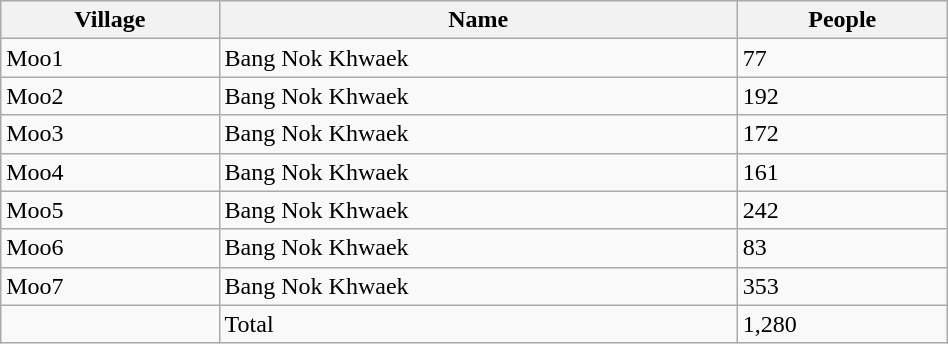<table class="wikitable" style="width:50%;">
<tr>
<th>Village</th>
<th>Name</th>
<th>People</th>
</tr>
<tr>
<td>Moo1</td>
<td>Bang Nok Khwaek</td>
<td>77</td>
</tr>
<tr>
<td>Moo2</td>
<td>Bang Nok Khwaek</td>
<td>192</td>
</tr>
<tr>
<td>Moo3</td>
<td>Bang Nok Khwaek</td>
<td>172</td>
</tr>
<tr>
<td>Moo4</td>
<td>Bang Nok Khwaek</td>
<td>161</td>
</tr>
<tr>
<td>Moo5</td>
<td>Bang Nok Khwaek</td>
<td>242</td>
</tr>
<tr>
<td>Moo6</td>
<td>Bang Nok Khwaek</td>
<td>83</td>
</tr>
<tr>
<td>Moo7</td>
<td>Bang Nok Khwaek</td>
<td>353</td>
</tr>
<tr>
<td></td>
<td>Total</td>
<td>1,280</td>
</tr>
</table>
